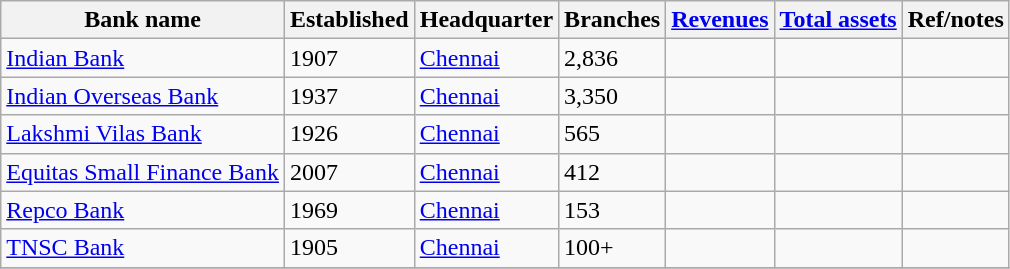<table class="wikitable sortable">
<tr>
<th>Bank name</th>
<th>Established</th>
<th>Headquarter</th>
<th>Branches</th>
<th><a href='#'>Revenues</a></th>
<th><a href='#'>Total assets</a></th>
<th>Ref/notes</th>
</tr>
<tr>
<td><a href='#'>Indian Bank</a></td>
<td>1907</td>
<td><a href='#'>Chennai</a></td>
<td>2,836</td>
<td></td>
<td></td>
<td></td>
</tr>
<tr>
<td><a href='#'>Indian Overseas Bank</a></td>
<td>1937</td>
<td><a href='#'>Chennai</a></td>
<td>3,350</td>
<td></td>
<td></td>
<td></td>
</tr>
<tr>
<td><a href='#'>Lakshmi Vilas Bank</a></td>
<td>1926</td>
<td><a href='#'>Chennai</a></td>
<td>565</td>
<td></td>
<td></td>
<td></td>
</tr>
<tr>
<td><a href='#'>Equitas Small Finance Bank</a></td>
<td>2007</td>
<td><a href='#'>Chennai</a></td>
<td>412</td>
<td></td>
<td></td>
<td></td>
</tr>
<tr>
<td><a href='#'>Repco Bank</a></td>
<td>1969</td>
<td><a href='#'>Chennai</a></td>
<td>153</td>
<td></td>
<td></td>
<td></td>
</tr>
<tr>
<td><a href='#'>TNSC Bank</a></td>
<td>1905</td>
<td><a href='#'>Chennai</a></td>
<td>100+</td>
<td></td>
<td></td>
<td></td>
</tr>
<tr>
</tr>
</table>
